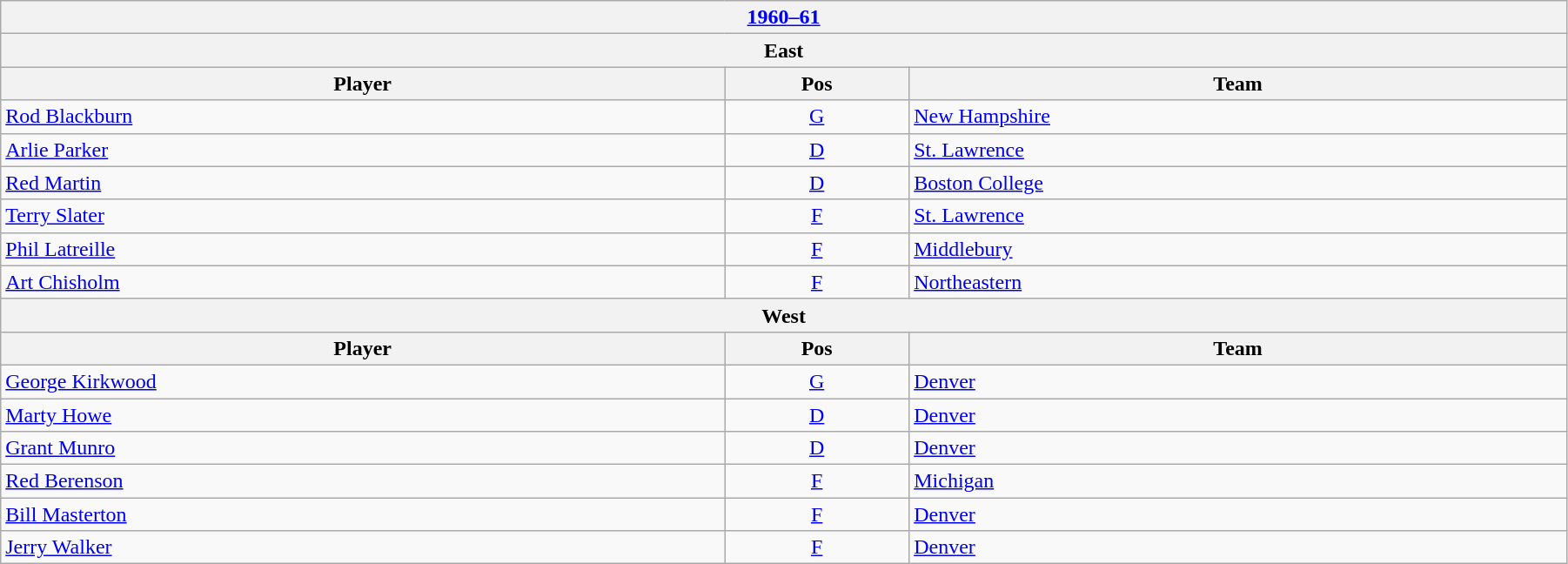<table class="wikitable" width=95%>
<tr>
<th colspan=3><a href='#'>1960–61</a></th>
</tr>
<tr>
<th colspan=3><strong>East</strong></th>
</tr>
<tr>
<th>Player</th>
<th>Pos</th>
<th>Team</th>
</tr>
<tr>
<td><a href='#'>Rod Blackburn</a></td>
<td style="text-align:center;"><a href='#'>G</a></td>
<td><a href='#'>New Hampshire</a></td>
</tr>
<tr>
<td><a href='#'>Arlie Parker</a></td>
<td style="text-align:center;"><a href='#'>D</a></td>
<td><a href='#'>St. Lawrence</a></td>
</tr>
<tr>
<td><a href='#'>Red Martin</a></td>
<td style="text-align:center;"><a href='#'>D</a></td>
<td><a href='#'>Boston College</a></td>
</tr>
<tr>
<td><a href='#'>Terry Slater</a></td>
<td style="text-align:center;"><a href='#'>F</a></td>
<td><a href='#'>St. Lawrence</a></td>
</tr>
<tr>
<td><a href='#'>Phil Latreille</a></td>
<td style="text-align:center;"><a href='#'>F</a></td>
<td><a href='#'>Middlebury</a></td>
</tr>
<tr>
<td><a href='#'>Art Chisholm</a></td>
<td style="text-align:center;"><a href='#'>F</a></td>
<td><a href='#'>Northeastern</a></td>
</tr>
<tr>
<th colspan=3><strong>West</strong></th>
</tr>
<tr>
<th>Player</th>
<th>Pos</th>
<th>Team</th>
</tr>
<tr>
<td><a href='#'>George Kirkwood</a></td>
<td style="text-align:center;"><a href='#'>G</a></td>
<td><a href='#'>Denver</a></td>
</tr>
<tr>
<td><a href='#'>Marty Howe</a></td>
<td style="text-align:center;"><a href='#'>D</a></td>
<td><a href='#'>Denver</a></td>
</tr>
<tr>
<td><a href='#'>Grant Munro</a></td>
<td style="text-align:center;"><a href='#'>D</a></td>
<td><a href='#'>Denver</a></td>
</tr>
<tr>
<td><a href='#'>Red Berenson</a></td>
<td style="text-align:center;"><a href='#'>F</a></td>
<td><a href='#'>Michigan</a></td>
</tr>
<tr>
<td><a href='#'>Bill Masterton</a></td>
<td style="text-align:center;"><a href='#'>F</a></td>
<td><a href='#'>Denver</a></td>
</tr>
<tr>
<td><a href='#'>Jerry Walker</a></td>
<td style="text-align:center;"><a href='#'>F</a></td>
<td><a href='#'>Denver</a></td>
</tr>
</table>
